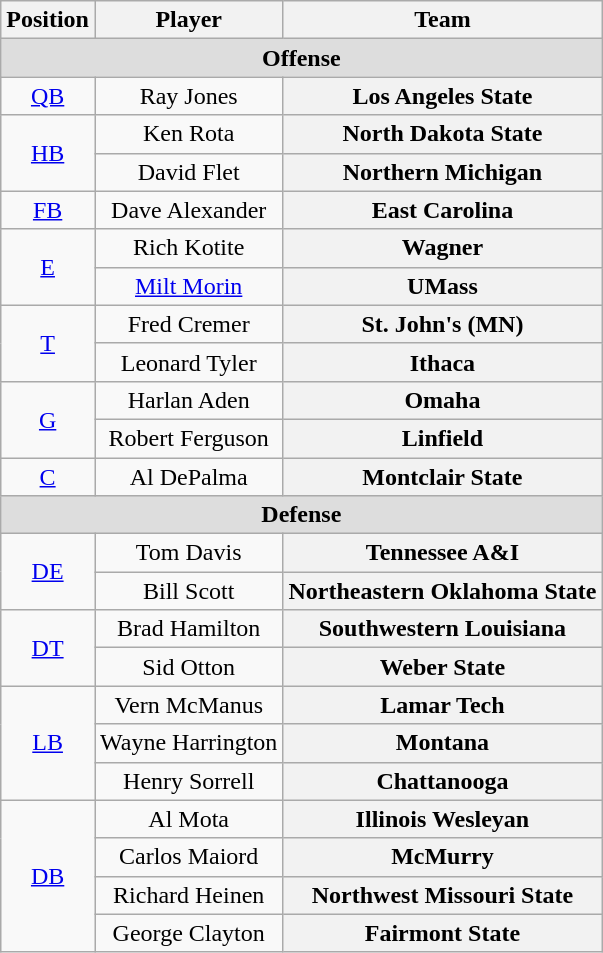<table class="wikitable">
<tr>
<th>Position</th>
<th>Player</th>
<th>Team</th>
</tr>
<tr>
<td colspan="3" style="text-align:center; background:#ddd;"><strong>Offense </strong></td>
</tr>
<tr style="text-align:center;">
<td><a href='#'>QB</a></td>
<td>Ray Jones</td>
<th Style = >Los Angeles State</th>
</tr>
<tr style="text-align:center;">
<td rowspan="2"><a href='#'>HB</a></td>
<td>Ken Rota</td>
<th Style = >North Dakota State</th>
</tr>
<tr style="text-align:center;">
<td>David Flet</td>
<th Style = >Northern Michigan</th>
</tr>
<tr style="text-align:center;">
<td><a href='#'>FB</a></td>
<td>Dave Alexander</td>
<th Style = >East Carolina</th>
</tr>
<tr style="text-align:center;">
<td rowspan="2"><a href='#'>E</a></td>
<td>Rich Kotite</td>
<th Style = >Wagner</th>
</tr>
<tr style="text-align:center;">
<td><a href='#'>Milt Morin</a></td>
<th Style = >UMass</th>
</tr>
<tr style="text-align:center;">
<td rowspan="2"><a href='#'>T</a></td>
<td>Fred Cremer</td>
<th Style = >St. John's (MN)</th>
</tr>
<tr style="text-align:center;">
<td>Leonard Tyler</td>
<th Style = >Ithaca</th>
</tr>
<tr style="text-align:center;">
<td rowspan="2"><a href='#'>G</a></td>
<td>Harlan Aden</td>
<th Style = >Omaha</th>
</tr>
<tr style="text-align:center;">
<td>Robert Ferguson</td>
<th Style = >Linfield</th>
</tr>
<tr style="text-align:center;">
<td><a href='#'>C</a></td>
<td>Al DePalma</td>
<th Style = >Montclair State</th>
</tr>
<tr>
<td colspan="3" style="text-align:center; background:#ddd;"><strong>Defense</strong></td>
</tr>
<tr style="text-align:center;">
<td rowspan="2"><a href='#'>DE</a></td>
<td>Tom Davis</td>
<th Style = >Tennessee A&I</th>
</tr>
<tr style="text-align:center;">
<td>Bill Scott</td>
<th Style = >Northeastern Oklahoma State</th>
</tr>
<tr style="text-align:center;">
<td rowspan="2"><a href='#'>DT</a></td>
<td>Brad Hamilton</td>
<th Style = >Southwestern Louisiana</th>
</tr>
<tr style="text-align:center;">
<td>Sid Otton</td>
<th Style = >Weber State</th>
</tr>
<tr style="text-align:center;">
<td rowspan="3"><a href='#'>LB</a></td>
<td>Vern McManus</td>
<th Style = >Lamar Tech</th>
</tr>
<tr style="text-align:center;">
<td>Wayne Harrington</td>
<th Style = >Montana</th>
</tr>
<tr style="text-align:center;">
<td>Henry Sorrell</td>
<th Style = >Chattanooga</th>
</tr>
<tr style="text-align:center;">
<td rowspan="4"><a href='#'>DB</a></td>
<td>Al Mota</td>
<th Style = >Illinois Wesleyan</th>
</tr>
<tr style="text-align:center;">
<td>Carlos Maiord</td>
<th Style = >McMurry</th>
</tr>
<tr style="text-align:center;">
<td>Richard Heinen</td>
<th Style = >Northwest Missouri State</th>
</tr>
<tr style="text-align:center;">
<td>George Clayton</td>
<th Style = >Fairmont State</th>
</tr>
</table>
